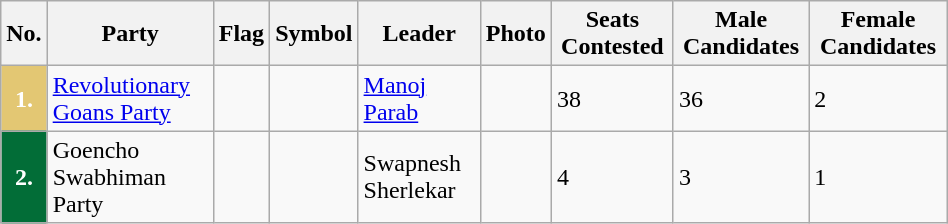<table class=wikitable width="50%">
<tr>
<th>No.</th>
<th>Party</th>
<th>Flag</th>
<th>Symbol</th>
<th>Leader</th>
<th>Photo</th>
<th>Seats Contested</th>
<th>Male Candidates</th>
<th>Female Candidates</th>
</tr>
<tr>
<td style="text-align:center; background:#E3C773;color:white" !><strong>1.</strong></td>
<td><a href='#'>Revolutionary Goans Party</a></td>
<td></td>
<td></td>
<td><a href='#'>Manoj Parab</a></td>
<td></td>
<td>38</td>
<td>36</td>
<td>2</td>
</tr>
<tr>
<td style="text-align:center; background:#026D37;color:white" !><strong>2.</strong></td>
<td>Goencho Swabhiman Party</td>
<td></td>
<td></td>
<td>Swapnesh Sherlekar</td>
<td></td>
<td>4</td>
<td>3</td>
<td>1</td>
</tr>
</table>
